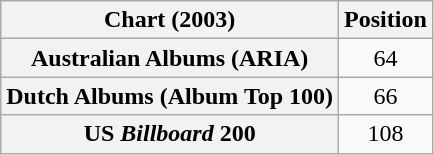<table class="wikitable sortable plainrowheaders" style="text-align:center">
<tr>
<th scope="col">Chart (2003)</th>
<th scope="col">Position</th>
</tr>
<tr>
<th scope="row">Australian Albums (ARIA)</th>
<td>64</td>
</tr>
<tr>
<th scope="row">Dutch Albums (Album Top 100)</th>
<td>66</td>
</tr>
<tr>
<th scope="row">US <em>Billboard</em> 200</th>
<td>108</td>
</tr>
</table>
